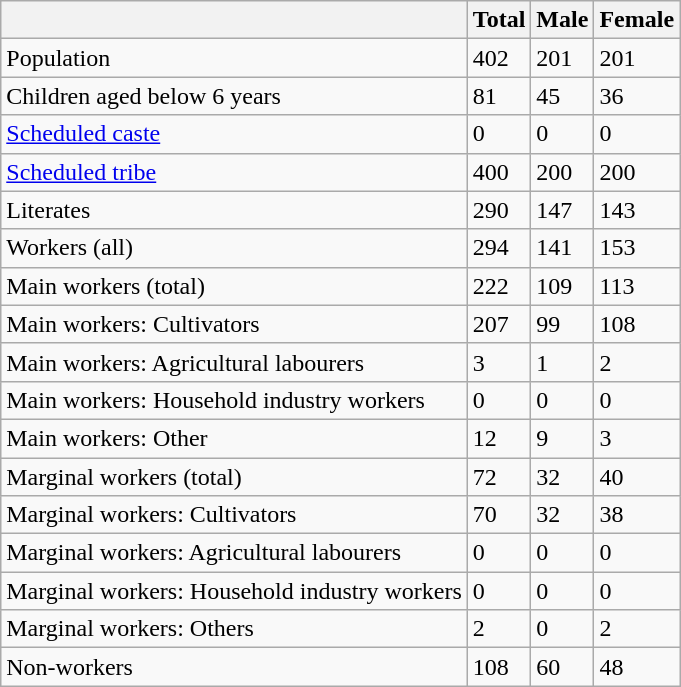<table class="wikitable sortable">
<tr>
<th></th>
<th>Total</th>
<th>Male</th>
<th>Female</th>
</tr>
<tr>
<td>Population</td>
<td>402</td>
<td>201</td>
<td>201</td>
</tr>
<tr>
<td>Children aged below 6 years</td>
<td>81</td>
<td>45</td>
<td>36</td>
</tr>
<tr>
<td><a href='#'>Scheduled caste</a></td>
<td>0</td>
<td>0</td>
<td>0</td>
</tr>
<tr>
<td><a href='#'>Scheduled tribe</a></td>
<td>400</td>
<td>200</td>
<td>200</td>
</tr>
<tr>
<td>Literates</td>
<td>290</td>
<td>147</td>
<td>143</td>
</tr>
<tr>
<td>Workers (all)</td>
<td>294</td>
<td>141</td>
<td>153</td>
</tr>
<tr>
<td>Main workers (total)</td>
<td>222</td>
<td>109</td>
<td>113</td>
</tr>
<tr>
<td>Main workers: Cultivators</td>
<td>207</td>
<td>99</td>
<td>108</td>
</tr>
<tr>
<td>Main workers: Agricultural labourers</td>
<td>3</td>
<td>1</td>
<td>2</td>
</tr>
<tr>
<td>Main workers: Household industry workers</td>
<td>0</td>
<td>0</td>
<td>0</td>
</tr>
<tr>
<td>Main workers: Other</td>
<td>12</td>
<td>9</td>
<td>3</td>
</tr>
<tr>
<td>Marginal workers (total)</td>
<td>72</td>
<td>32</td>
<td>40</td>
</tr>
<tr>
<td>Marginal workers: Cultivators</td>
<td>70</td>
<td>32</td>
<td>38</td>
</tr>
<tr>
<td>Marginal workers: Agricultural labourers</td>
<td>0</td>
<td>0</td>
<td>0</td>
</tr>
<tr>
<td>Marginal workers: Household industry workers</td>
<td>0</td>
<td>0</td>
<td>0</td>
</tr>
<tr>
<td>Marginal workers: Others</td>
<td>2</td>
<td>0</td>
<td>2</td>
</tr>
<tr>
<td>Non-workers</td>
<td>108</td>
<td>60</td>
<td>48</td>
</tr>
</table>
